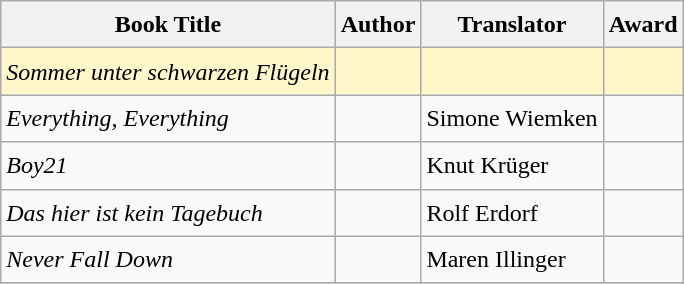<table class="wikitable sortable mw-collapsible" style="font-size:1.00em; line-height:1.5em;">
<tr>
<th scope="col">Book Title</th>
<th scope="col">Author</th>
<th scope="col">Translator</th>
<th scope="col">Award</th>
</tr>
<tr style="background:#fff7c9">
<td><em>Sommer unter schwarzen Flügeln</em></td>
<td></td>
<td></td>
<td></td>
</tr>
<tr>
<td><em>Everything, Everything</em></td>
<td></td>
<td>Simone Wiemken</td>
<td></td>
</tr>
<tr>
<td><em>Boy21</em></td>
<td></td>
<td>Knut Krüger</td>
<td></td>
</tr>
<tr>
<td><em>Das hier ist kein Tagebuch</em></td>
<td></td>
<td>Rolf Erdorf</td>
<td></td>
</tr>
<tr>
<td><em>Never Fall Down</em></td>
<td></td>
<td>Maren Illinger</td>
<td></td>
</tr>
<tr style="background:#fff7c9">
</tr>
</table>
